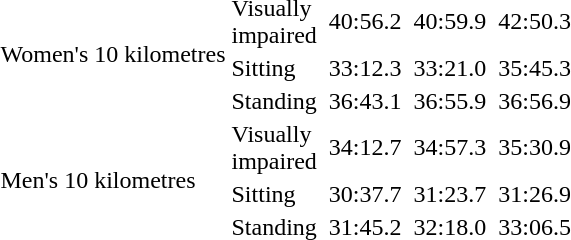<table>
<tr>
<td rowspan="3">Women's 10 kilometres<br></td>
<td>Visually<br>impaired</td>
<td></td>
<td>40:56.2</td>
<td></td>
<td>40:59.9</td>
<td></td>
<td>42:50.3</td>
</tr>
<tr>
<td>Sitting</td>
<td></td>
<td>33:12.3</td>
<td></td>
<td>33:21.0</td>
<td></td>
<td>35:45.3</td>
</tr>
<tr>
<td>Standing</td>
<td></td>
<td>36:43.1</td>
<td></td>
<td>36:55.9</td>
<td></td>
<td>36:56.9</td>
</tr>
<tr>
<td rowspan="3">Men's 10 kilometres<br></td>
<td>Visually<br>impaired</td>
<td></td>
<td>34:12.7</td>
<td></td>
<td>34:57.3</td>
<td></td>
<td>35:30.9</td>
</tr>
<tr>
<td>Sitting</td>
<td></td>
<td>30:37.7</td>
<td></td>
<td>31:23.7</td>
<td></td>
<td>31:26.9</td>
</tr>
<tr>
<td>Standing</td>
<td></td>
<td>31:45.2</td>
<td></td>
<td>32:18.0</td>
<td></td>
<td>33:06.5</td>
</tr>
</table>
